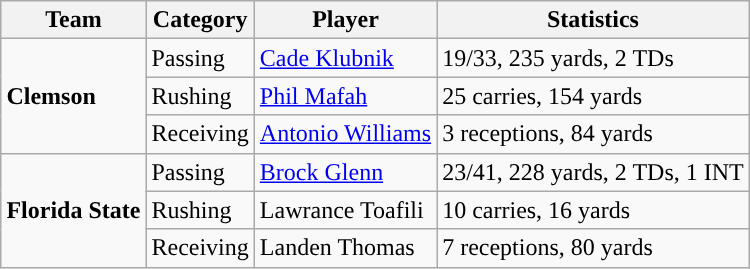<table class="wikitable" style="float: right;">
<tr>
<th>Team</th>
<th>Category</th>
<th>Player</th>
<th>Statistics</th>
</tr>
<tr>
<td rowspan=3><strong>Clemson</strong></td>
<td>Passing</td>
<td><a href='#'>Cade Klubnik</a></td>
<td>19/33, 235 yards, 2 TDs</td>
</tr>
<tr>
<td>Rushing</td>
<td><a href='#'>Phil Mafah</a></td>
<td>25 carries, 154 yards</td>
</tr>
<tr>
<td>Receiving</td>
<td><a href='#'>Antonio Williams</a></td>
<td>3 receptions, 84 yards</td>
</tr>
<tr>
<td rowspan=3><strong>Florida State</strong></td>
<td>Passing</td>
<td><a href='#'>Brock Glenn</a></td>
<td>23/41, 228 yards, 2 TDs, 1 INT</td>
</tr>
<tr>
<td>Rushing</td>
<td>Lawrance Toafili</td>
<td>10 carries, 16 yards</td>
</tr>
<tr>
<td>Receiving</td>
<td>Landen Thomas</td>
<td>7 receptions, 80 yards</td>
</tr>
</table>
